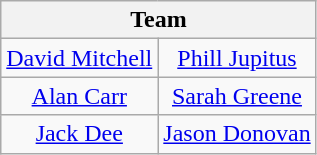<table class="wikitable" style="text-align:center">
<tr>
<th colspan=2 scope="col">Team</th>
</tr>
<tr>
<td><a href='#'>David Mitchell</a></td>
<td><a href='#'>Phill Jupitus</a></td>
</tr>
<tr>
<td><a href='#'>Alan Carr</a></td>
<td><a href='#'>Sarah Greene</a></td>
</tr>
<tr>
<td><a href='#'>Jack Dee</a></td>
<td><a href='#'>Jason Donovan</a></td>
</tr>
</table>
